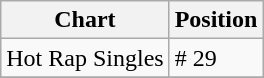<table class="wikitable">
<tr>
<th align="left">Chart</th>
<th align="left">Position</th>
</tr>
<tr>
<td align="left">Hot Rap Singles</td>
<td align="left"># 29</td>
</tr>
<tr>
</tr>
</table>
